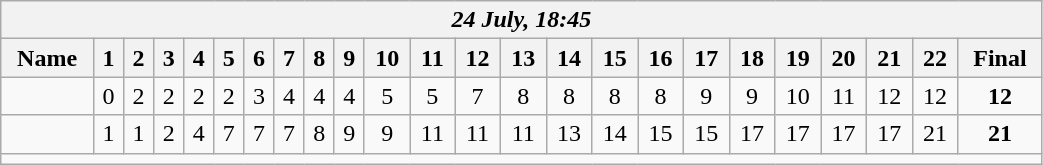<table class=wikitable style="text-align:center; width: 55%">
<tr>
<th colspan=24><em>24 July, 18:45</em></th>
</tr>
<tr>
<th>Name</th>
<th>1</th>
<th>2</th>
<th>3</th>
<th>4</th>
<th>5</th>
<th>6</th>
<th>7</th>
<th>8</th>
<th>9</th>
<th>10</th>
<th>11</th>
<th>12</th>
<th>13</th>
<th>14</th>
<th>15</th>
<th>16</th>
<th>17</th>
<th>18</th>
<th>19</th>
<th>20</th>
<th>21</th>
<th>22</th>
<th>Final</th>
</tr>
<tr>
<td align=left></td>
<td>0</td>
<td>2</td>
<td>2</td>
<td>2</td>
<td>2</td>
<td>3</td>
<td>4</td>
<td>4</td>
<td>4</td>
<td>5</td>
<td>5</td>
<td>7</td>
<td>8</td>
<td>8</td>
<td>8</td>
<td>8</td>
<td>9</td>
<td>9</td>
<td>10</td>
<td>11</td>
<td>12</td>
<td>12</td>
<td><strong>12</strong></td>
</tr>
<tr>
<td align=left><strong></strong></td>
<td>1</td>
<td>1</td>
<td>2</td>
<td>4</td>
<td>7</td>
<td>7</td>
<td>7</td>
<td>8</td>
<td>9</td>
<td>9</td>
<td>11</td>
<td>11</td>
<td>11</td>
<td>13</td>
<td>14</td>
<td>15</td>
<td>15</td>
<td>17</td>
<td>17</td>
<td>17</td>
<td>17</td>
<td>21</td>
<td><strong>21</strong></td>
</tr>
<tr>
<td colspan=24></td>
</tr>
</table>
